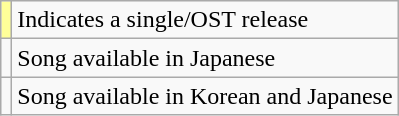<table class="wikitable" style="font-size:100%;">
<tr>
<td style="background-color:#FFFF99"></td>
<td>Indicates a single/OST release</td>
</tr>
<tr>
<td></td>
<td>Song available in Japanese</td>
</tr>
<tr>
<td></td>
<td>Song available in Korean and Japanese</td>
</tr>
</table>
